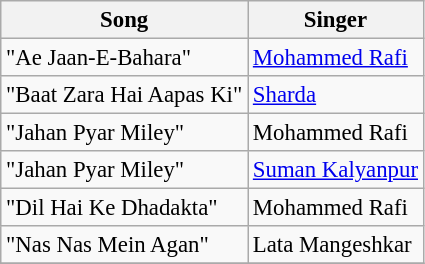<table class="wikitable" style="font-size:95%;">
<tr>
<th>Song</th>
<th>Singer</th>
</tr>
<tr>
<td>"Ae Jaan-E-Bahara"</td>
<td><a href='#'>Mohammed Rafi</a></td>
</tr>
<tr>
<td>"Baat Zara Hai Aapas Ki"</td>
<td><a href='#'>Sharda</a></td>
</tr>
<tr>
<td>"Jahan Pyar Miley"</td>
<td>Mohammed Rafi</td>
</tr>
<tr>
<td>"Jahan Pyar Miley"</td>
<td><a href='#'>Suman Kalyanpur</a></td>
</tr>
<tr>
<td>"Dil Hai Ke Dhadakta"</td>
<td>Mohammed Rafi</td>
</tr>
<tr>
<td>"Nas Nas Mein Agan"</td>
<td>Lata Mangeshkar</td>
</tr>
<tr>
</tr>
</table>
